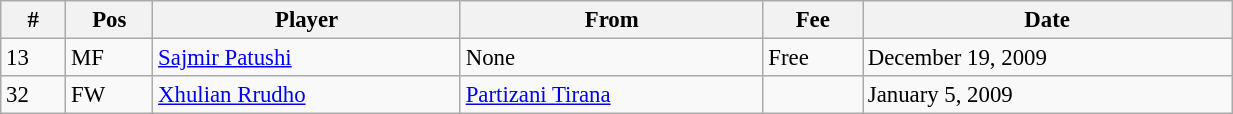<table class="wikitable" style="width:65%; text-align:center; font-size:95%; text-align:left;">
<tr>
<th><strong>#</strong></th>
<th><strong>Pos</strong></th>
<th><strong>Player</strong></th>
<th><strong>From</strong></th>
<th><strong>Fee</strong></th>
<th><strong>Date</strong></th>
</tr>
<tr>
<td>13</td>
<td>MF</td>
<td> <a href='#'>Sajmir Patushi</a></td>
<td>None</td>
<td>Free</td>
<td>December 19, 2009</td>
</tr>
<tr>
<td>32</td>
<td>FW</td>
<td> <a href='#'>Xhulian Rrudho</a></td>
<td><a href='#'>Partizani Tirana</a></td>
<td></td>
<td>January 5, 2009</td>
</tr>
</table>
